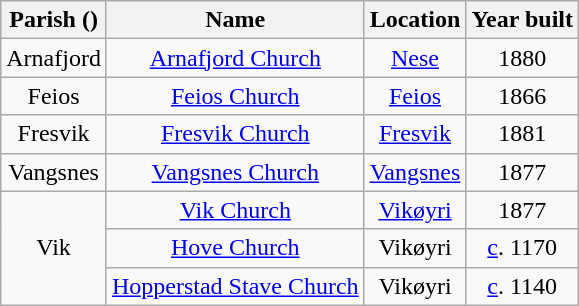<table class="wikitable" style="text-align:center">
<tr>
<th>Parish ()</th>
<th>Name</th>
<th>Location</th>
<th>Year built</th>
</tr>
<tr>
<td>Arnafjord</td>
<td><a href='#'>Arnafjord Church</a></td>
<td><a href='#'>Nese</a></td>
<td>1880</td>
</tr>
<tr>
<td>Feios</td>
<td><a href='#'>Feios Church</a></td>
<td><a href='#'>Feios</a></td>
<td>1866</td>
</tr>
<tr>
<td>Fresvik</td>
<td><a href='#'>Fresvik Church</a></td>
<td><a href='#'>Fresvik</a></td>
<td>1881</td>
</tr>
<tr>
<td>Vangsnes</td>
<td><a href='#'>Vangsnes Church</a></td>
<td><a href='#'>Vangsnes</a></td>
<td>1877</td>
</tr>
<tr>
<td rowspan=3>Vik</td>
<td><a href='#'>Vik Church</a></td>
<td><a href='#'>Vikøyri</a></td>
<td>1877</td>
</tr>
<tr>
<td><a href='#'>Hove Church</a></td>
<td>Vikøyri</td>
<td><a href='#'>c</a>. 1170</td>
</tr>
<tr>
<td><a href='#'>Hopperstad Stave Church</a></td>
<td>Vikøyri</td>
<td><a href='#'>c</a>. 1140</td>
</tr>
</table>
